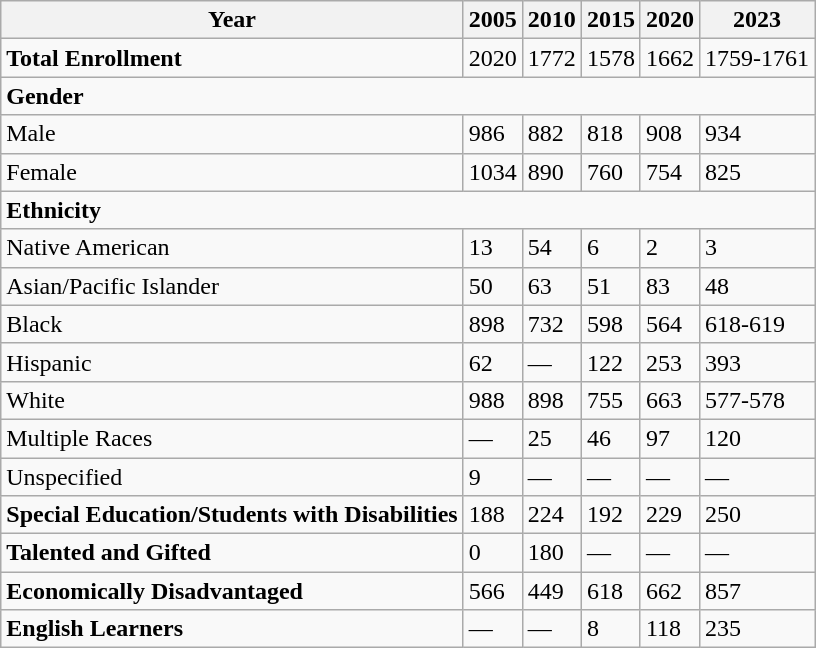<table class="wikitable col1left col2center col3center col4center col5center col6center">
<tr>
<th>Year</th>
<th>2005</th>
<th>2010</th>
<th>2015</th>
<th>2020</th>
<th>2023</th>
</tr>
<tr>
<td><strong>Total Enrollment</strong></td>
<td>2020</td>
<td>1772</td>
<td>1578</td>
<td>1662</td>
<td>1759-1761</td>
</tr>
<tr>
<td colspan="6"><strong>Gender</strong></td>
</tr>
<tr>
<td>Male</td>
<td>986</td>
<td>882</td>
<td>818</td>
<td>908</td>
<td>934</td>
</tr>
<tr>
<td>Female</td>
<td>1034</td>
<td>890</td>
<td>760</td>
<td>754</td>
<td>825</td>
</tr>
<tr>
<td colspan="6"><strong>Ethnicity</strong></td>
</tr>
<tr>
<td>Native American</td>
<td>13</td>
<td>54</td>
<td>6</td>
<td>2</td>
<td>3</td>
</tr>
<tr>
<td>Asian/Pacific Islander</td>
<td>50</td>
<td>63</td>
<td>51</td>
<td>83</td>
<td>48</td>
</tr>
<tr>
<td>Black</td>
<td>898</td>
<td>732</td>
<td>598</td>
<td>564</td>
<td>618-619</td>
</tr>
<tr>
<td>Hispanic</td>
<td>62</td>
<td>—</td>
<td>122</td>
<td>253</td>
<td>393</td>
</tr>
<tr>
<td>White</td>
<td>988</td>
<td>898</td>
<td>755</td>
<td>663</td>
<td>577-578</td>
</tr>
<tr>
<td>Multiple Races</td>
<td>—</td>
<td>25</td>
<td>46</td>
<td>97</td>
<td>120</td>
</tr>
<tr>
<td>Unspecified</td>
<td>9</td>
<td>—</td>
<td>—</td>
<td>—</td>
<td>—</td>
</tr>
<tr>
<td><strong>Special Education/Students with Disabilities</strong></td>
<td>188</td>
<td>224</td>
<td>192</td>
<td>229</td>
<td>250</td>
</tr>
<tr>
<td><strong>Talented and Gifted</strong></td>
<td>0</td>
<td>180</td>
<td>—</td>
<td>—</td>
<td>—</td>
</tr>
<tr>
<td><strong>Economically Disadvantaged</strong></td>
<td>566</td>
<td>449</td>
<td>618</td>
<td>662</td>
<td>857</td>
</tr>
<tr>
<td><strong>English Learners</strong></td>
<td>—</td>
<td>—</td>
<td>8</td>
<td>118</td>
<td>235</td>
</tr>
</table>
